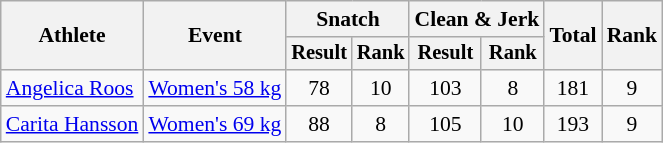<table class="wikitable" style="font-size:90%">
<tr>
<th rowspan=2>Athlete</th>
<th rowspan=2>Event</th>
<th colspan=2>Snatch</th>
<th colspan=2>Clean & Jerk</th>
<th rowspan=2>Total</th>
<th rowspan=2>Rank</th>
</tr>
<tr style="font-size:95%">
<th>Result</th>
<th>Rank</th>
<th>Result</th>
<th>Rank</th>
</tr>
<tr align=center>
<td align=left><a href='#'>Angelica Roos</a></td>
<td align=left><a href='#'>Women's 58 kg</a></td>
<td>78</td>
<td>10</td>
<td>103</td>
<td>8</td>
<td>181</td>
<td>9</td>
</tr>
<tr align=center>
<td align=left><a href='#'>Carita Hansson</a></td>
<td align=left><a href='#'>Women's 69 kg</a></td>
<td>88</td>
<td>8</td>
<td>105</td>
<td>10</td>
<td>193</td>
<td>9</td>
</tr>
</table>
